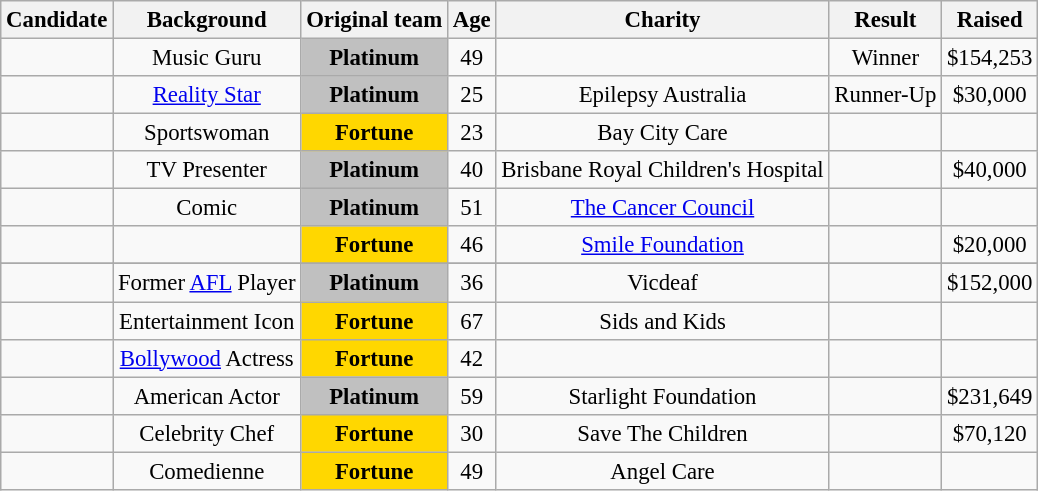<table class= "wikitable" align=center border="2" cellpadding="3" cellspacing="0" style="text-align: center; font-size:95%">
<tr>
<th>Candidate</th>
<th>Background</th>
<th>Original team</th>
<th>Age</th>
<th>Charity</th>
<th>Result</th>
<th>Raised</th>
</tr>
<tr>
<td></td>
<td>Music Guru</td>
<td bgcolor="silver" align="center"><strong>Platinum</strong></td>
<td align="center">49</td>
<td></td>
<td align="center">Winner</td>
<td>$154,253</td>
</tr>
<tr>
<td><strong></strong></td>
<td><a href='#'>Reality Star</a></td>
<td bgcolor="silver" align="center"><strong>Platinum</strong></td>
<td align="center">25</td>
<td>Epilepsy Australia</td>
<td align="center">Runner-Up</td>
<td>$30,000</td>
</tr>
<tr>
<td><strong></strong></td>
<td>Sportswoman</td>
<td bgcolor="gold" align="center"><strong>Fortune</strong></td>
<td align="center">23</td>
<td>Bay City Care</td>
<td></td>
<td></td>
</tr>
<tr>
<td><strong></strong></td>
<td>TV Presenter</td>
<td bgcolor="silver" align="center"><strong>Platinum</strong></td>
<td align="center">40</td>
<td>Brisbane Royal Children's Hospital</td>
<td></td>
<td>$40,000</td>
</tr>
<tr>
<td><strong></strong></td>
<td>Comic</td>
<td bgcolor="silver" align="center"><strong>Platinum</strong></td>
<td align="center">51</td>
<td><a href='#'>The Cancer Council</a></td>
<td></td>
<td></td>
</tr>
<tr>
<td><strong></strong></td>
<td></td>
<td bgcolor="gold" align="center"><strong>Fortune</strong></td>
<td align="center">46</td>
<td><a href='#'>Smile Foundation</a></td>
<td></td>
<td>$20,000</td>
</tr>
<tr>
</tr>
<tr>
<td><strong></strong></td>
<td>Former <a href='#'>AFL</a> Player</td>
<td bgcolor="silver" align="center"><strong>Platinum</strong></td>
<td align="center">36</td>
<td>Vicdeaf</td>
<td></td>
<td>$152,000</td>
</tr>
<tr>
<td><strong></strong></td>
<td>Entertainment Icon</td>
<td bgcolor="gold" align="center"><strong>Fortune</strong></td>
<td align="center">67</td>
<td>Sids and Kids</td>
<td></td>
<td></td>
</tr>
<tr>
<td><strong></strong></td>
<td><a href='#'>Bollywood</a> Actress</td>
<td bgcolor="gold" align="center"><strong>Fortune</strong></td>
<td align="center">42</td>
<td></td>
<td></td>
<td></td>
</tr>
<tr>
<td><strong></strong></td>
<td>American Actor</td>
<td bgcolor="silver" align="center"><strong>Platinum</strong></td>
<td align="center">59</td>
<td>Starlight Foundation</td>
<td></td>
<td>$231,649</td>
</tr>
<tr>
<td><strong></strong></td>
<td>Celebrity Chef</td>
<td bgcolor="gold" align="center"><strong>Fortune</strong></td>
<td align="center">30</td>
<td>Save The Children</td>
<td></td>
<td>$70,120</td>
</tr>
<tr>
<td><strong></strong></td>
<td>Comedienne</td>
<td bgcolor="gold" align="center"><strong>Fortune</strong></td>
<td align="center">49</td>
<td>Angel Care</td>
<td></td>
<td></td>
</tr>
</table>
